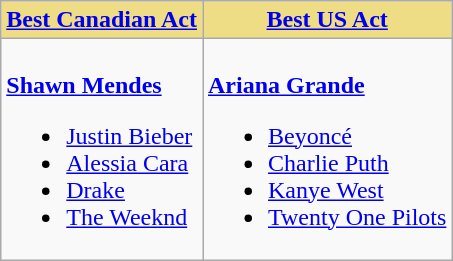<table class=wikitable style="width=100%">
<tr>
<th style="background:#EEDD85; width=50%"><a href='#'>Best Canadian Act</a></th>
<th style="background:#EEDD85; width=50%"><a href='#'>Best US Act</a></th>
</tr>
<tr>
<td valign="top"><br><strong><a href='#'>Shawn Mendes</a></strong><ul><li><a href='#'>Justin Bieber</a></li><li><a href='#'>Alessia Cara</a></li><li><a href='#'>Drake</a></li><li><a href='#'>The Weeknd</a></li></ul></td>
<td valign="top"><br><strong><a href='#'>Ariana Grande</a></strong><ul><li><a href='#'>Beyoncé</a></li><li><a href='#'>Charlie Puth</a></li><li><a href='#'>Kanye West</a></li><li><a href='#'>Twenty One Pilots</a></li></ul></td>
</tr>
</table>
